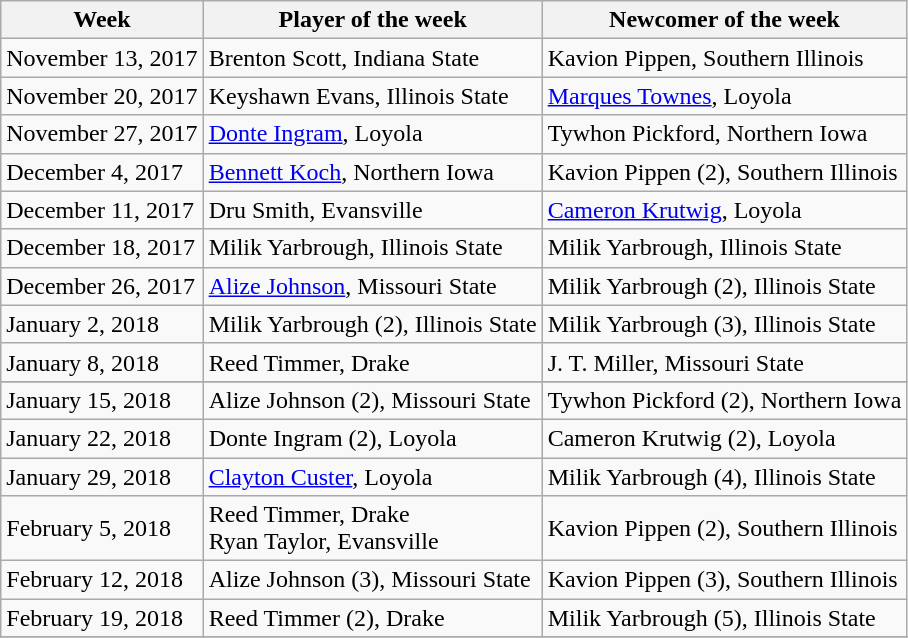<table class="wikitable" border="1">
<tr>
<th>Week</th>
<th>Player of the week</th>
<th>Newcomer of the week</th>
</tr>
<tr>
<td>November 13, 2017</td>
<td>Brenton Scott, Indiana State</td>
<td>Kavion Pippen, Southern Illinois</td>
</tr>
<tr>
<td>November 20, 2017</td>
<td>Keyshawn Evans, Illinois State</td>
<td><a href='#'>Marques Townes</a>, Loyola</td>
</tr>
<tr>
<td>November 27, 2017</td>
<td><a href='#'>Donte Ingram</a>, Loyola</td>
<td>Tywhon Pickford, Northern Iowa</td>
</tr>
<tr>
<td>December 4, 2017</td>
<td><a href='#'>Bennett Koch</a>, Northern Iowa</td>
<td>Kavion Pippen (2), Southern Illinois</td>
</tr>
<tr>
<td>December 11, 2017</td>
<td>Dru Smith, Evansville</td>
<td><a href='#'>Cameron Krutwig</a>, Loyola</td>
</tr>
<tr>
<td>December 18, 2017</td>
<td>Milik Yarbrough, Illinois State</td>
<td>Milik Yarbrough, Illinois State</td>
</tr>
<tr>
<td>December 26, 2017</td>
<td><a href='#'>Alize Johnson</a>, Missouri State</td>
<td>Milik Yarbrough (2), Illinois State</td>
</tr>
<tr>
<td>January 2, 2018</td>
<td>Milik Yarbrough (2), Illinois State</td>
<td>Milik Yarbrough (3), Illinois State</td>
</tr>
<tr>
<td>January 8, 2018</td>
<td>Reed Timmer, Drake</td>
<td>J. T. Miller, Missouri State</td>
</tr>
<tr>
</tr>
<tr>
<td>January 15, 2018</td>
<td>Alize Johnson (2), Missouri State</td>
<td>Tywhon Pickford (2), Northern Iowa</td>
</tr>
<tr>
<td>January 22, 2018</td>
<td>Donte Ingram (2), Loyola</td>
<td>Cameron Krutwig (2), Loyola</td>
</tr>
<tr>
<td>January 29, 2018</td>
<td><a href='#'>Clayton Custer</a>, Loyola</td>
<td>Milik Yarbrough (4), Illinois State</td>
</tr>
<tr>
<td>February 5, 2018</td>
<td>Reed Timmer, Drake<br>Ryan Taylor, Evansville</td>
<td>Kavion Pippen (2), Southern Illinois</td>
</tr>
<tr>
<td>February 12, 2018</td>
<td>Alize Johnson (3), Missouri State</td>
<td>Kavion Pippen (3), Southern Illinois</td>
</tr>
<tr>
<td>February 19, 2018</td>
<td>Reed Timmer (2), Drake</td>
<td>Milik Yarbrough (5), Illinois State</td>
</tr>
<tr>
</tr>
</table>
